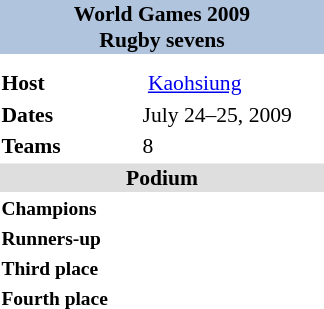<table class="toccolours" style="float: right; margin: 0 0 1em 1em; font-size: 90%;" width=220px>
<tr>
<td colspan="2"  style="background:#b0c4de; text-align:center; height:30px;"><strong>World Games 2009<br>Rugby sevens</strong></td>
</tr>
<tr>
<td colspan="2" style="text-align: center;"></td>
</tr>
<tr style="vertical-align:top;">
<td colspan=2></td>
</tr>
<tr style="vertical-align:top;">
<td><strong>Host</strong></td>
<td> <a href='#'>Kaohsiung</a></td>
</tr>
<tr style="vertical-align:top;">
<td><strong>Dates</strong></td>
<td>July 24–25, 2009</td>
</tr>
<tr style="vertical-align:top;">
<td width=90><strong>Teams</strong></td>
<td>8</td>
</tr>
<tr>
<td colspan="2" style="background: #dedede; text-align: center;"><strong>Podium</strong></td>
</tr>
<tr style="vertical-align:top;">
<td style="font-size:90%; width:90px;"> <strong>Champions</strong></td>
<td></td>
</tr>
<tr>
<td style="font-size:90%; width:90px;"> <strong>Runners-up</strong></td>
<td></td>
</tr>
<tr>
<td style="font-size:90%; width:90px;"> <strong>Third place</strong></td>
<td></td>
</tr>
<tr>
<td style="font-size:90%; width:90px;"><strong>Fourth place</strong></td>
<td></td>
</tr>
</table>
